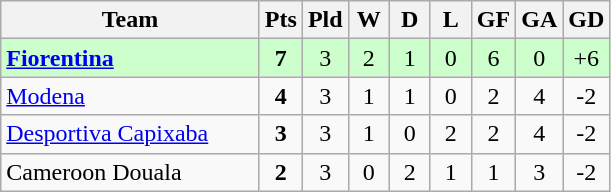<table class=wikitable style="text-align:center">
<tr>
<th width=165>Team</th>
<th width=20>Pts</th>
<th width=20>Pld</th>
<th width=20>W</th>
<th width=20>D</th>
<th width=20>L</th>
<th width=20>GF</th>
<th width=20>GA</th>
<th width=20>GD</th>
</tr>
<tr style="background:#ccffcc">
<td style="text-align:left"><strong> <a href='#'>Fiorentina</a></strong></td>
<td><strong>7</strong></td>
<td>3</td>
<td>2</td>
<td>1</td>
<td>0</td>
<td>6</td>
<td>0</td>
<td>+6</td>
</tr>
<tr>
<td style="text-align:left"> <a href='#'>Modena</a></td>
<td><strong>4</strong></td>
<td>3</td>
<td>1</td>
<td>1</td>
<td>0</td>
<td>2</td>
<td>4</td>
<td>-2</td>
</tr>
<tr>
<td style="text-align:left"> <a href='#'>Desportiva Capixaba</a></td>
<td><strong>3</strong></td>
<td>3</td>
<td>1</td>
<td>0</td>
<td>2</td>
<td>2</td>
<td>4</td>
<td>-2</td>
</tr>
<tr>
<td style="text-align:left"> Cameroon Douala</td>
<td><strong>2</strong></td>
<td>3</td>
<td>0</td>
<td>2</td>
<td>1</td>
<td>1</td>
<td>3</td>
<td>-2</td>
</tr>
</table>
